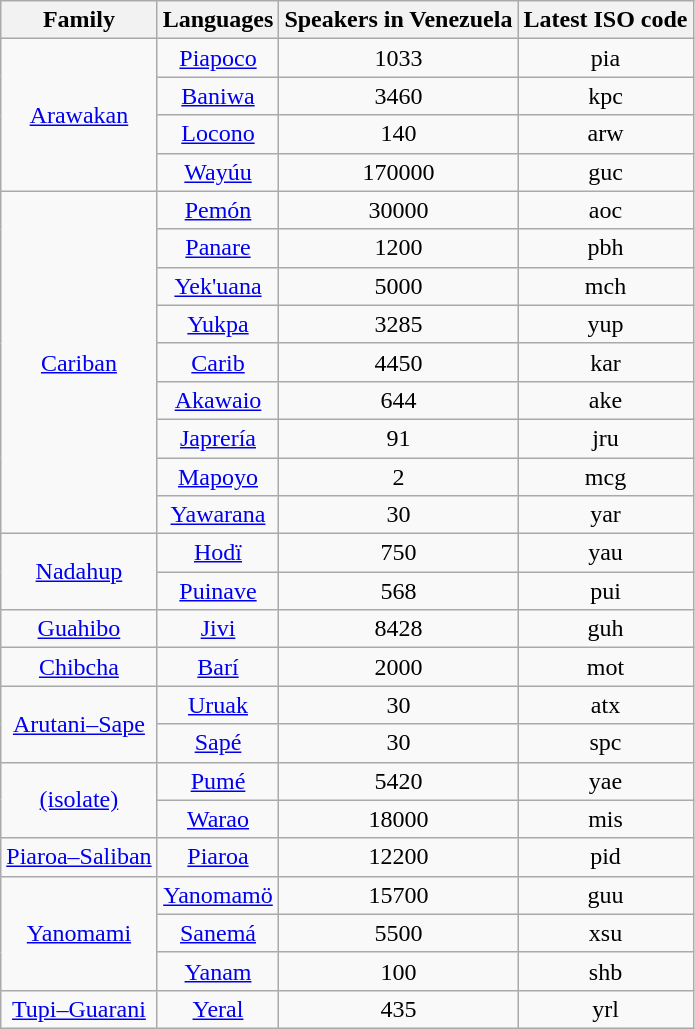<table class="wikitable sortable zebra">
<tr>
<th>Family</th>
<th>Languages</th>
<th>Speakers in Venezuela</th>
<th>Latest ISO code</th>
</tr>
<tr align=center>
<td rowspan="4"><a href='#'>Arawakan</a></td>
<td><a href='#'>Piapoco</a></td>
<td>1033</td>
<td>pia</td>
</tr>
<tr align=center>
<td><a href='#'>Baniwa</a></td>
<td>3460</td>
<td>kpc</td>
</tr>
<tr align=center>
<td><a href='#'>Locono</a></td>
<td>140</td>
<td>arw</td>
</tr>
<tr align=center>
<td><a href='#'>Wayúu</a></td>
<td>170000</td>
<td>guc</td>
</tr>
<tr align=center>
<td rowspan="9"><a href='#'>Cariban</a></td>
<td><a href='#'>Pemón</a></td>
<td>30000</td>
<td>aoc</td>
</tr>
<tr align=center>
<td><a href='#'>Panare</a></td>
<td>1200</td>
<td>pbh</td>
</tr>
<tr align=center>
<td><a href='#'>Yek'uana</a></td>
<td>5000</td>
<td>mch</td>
</tr>
<tr align=center>
<td><a href='#'>Yukpa</a></td>
<td>3285</td>
<td>yup</td>
</tr>
<tr align=center>
<td><a href='#'>Carib</a></td>
<td>4450</td>
<td>kar</td>
</tr>
<tr align=center>
<td><a href='#'>Akawaio</a></td>
<td>644</td>
<td>ake</td>
</tr>
<tr align=center>
<td><a href='#'>Japrería</a></td>
<td>91</td>
<td>jru</td>
</tr>
<tr align=center>
<td><a href='#'>Mapoyo</a></td>
<td>2</td>
<td>mcg</td>
</tr>
<tr align=center>
<td><a href='#'>Yawarana</a></td>
<td>30</td>
<td>yar</td>
</tr>
<tr align=center>
<td rowspan="2"><a href='#'>Nadahup</a></td>
<td><a href='#'>Hodï</a></td>
<td>750</td>
<td>yau</td>
</tr>
<tr align=center>
<td><a href='#'>Puinave</a></td>
<td>568</td>
<td>pui</td>
</tr>
<tr align=center>
<td><a href='#'>Guahibo</a></td>
<td><a href='#'>Jivi</a></td>
<td>8428</td>
<td>guh</td>
</tr>
<tr align=center>
<td><a href='#'>Chibcha</a></td>
<td><a href='#'>Barí</a></td>
<td>2000</td>
<td>mot</td>
</tr>
<tr align=center>
<td rowspan="2"><a href='#'>Arutani–Sape</a></td>
<td><a href='#'>Uruak</a></td>
<td>30</td>
<td>atx</td>
</tr>
<tr align=center>
<td><a href='#'>Sapé</a></td>
<td>30</td>
<td>spc</td>
</tr>
<tr align=center>
<td rowspan="2"><a href='#'>(isolate)</a></td>
<td><a href='#'>Pumé</a></td>
<td>5420</td>
<td>yae</td>
</tr>
<tr align=center>
<td><a href='#'>Warao</a></td>
<td>18000</td>
<td>mis</td>
</tr>
<tr align=center>
<td><a href='#'>Piaroa–Saliban</a></td>
<td><a href='#'>Piaroa</a></td>
<td>12200</td>
<td>pid</td>
</tr>
<tr align=center>
<td rowspan="3"><a href='#'>Yanomami</a></td>
<td><a href='#'>Yanomamö</a></td>
<td>15700</td>
<td>guu</td>
</tr>
<tr align=center>
<td><a href='#'>Sanemá</a></td>
<td>5500</td>
<td>xsu</td>
</tr>
<tr align=center>
<td><a href='#'>Yanam</a></td>
<td>100</td>
<td>shb</td>
</tr>
<tr align=center>
<td><a href='#'>Tupi–Guarani</a></td>
<td><a href='#'>Yeral</a></td>
<td>435</td>
<td>yrl</td>
</tr>
</table>
